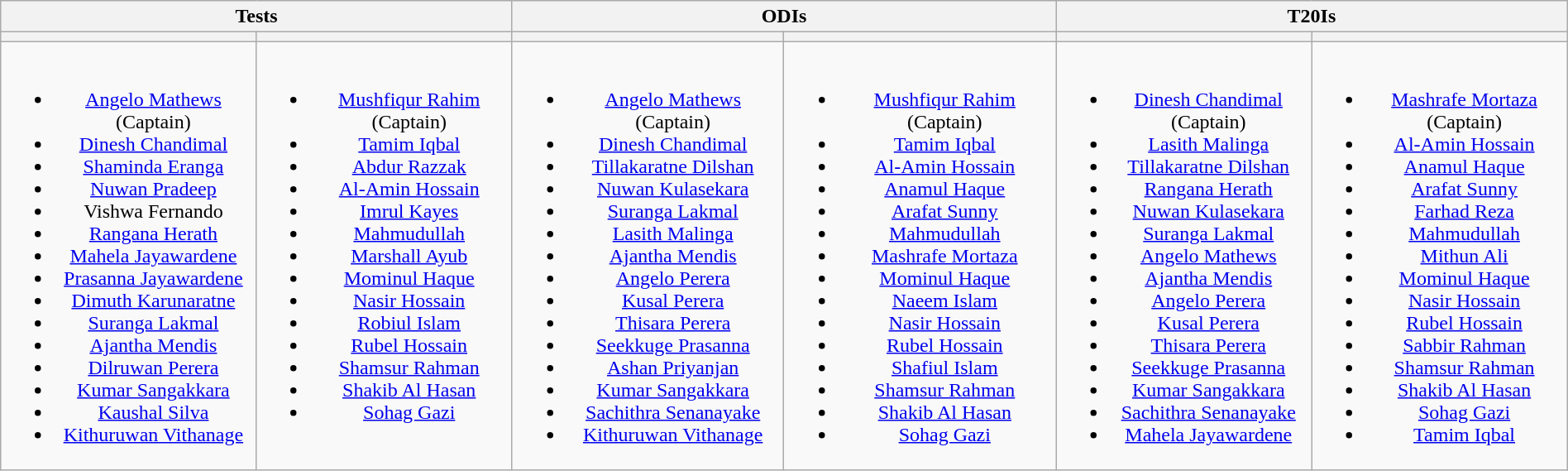<table class="wikitable" style="text-align:center; margin:auto">
<tr>
<th colspan=2>Tests</th>
<th colspan=2>ODIs</th>
<th colspan=2>T20Is</th>
</tr>
<tr>
<th style="width:16%"></th>
<th style="width:16%"></th>
<th style="width:17%"></th>
<th style="width:17%"></th>
<th style="width:16%"></th>
<th style="width:16%"></th>
</tr>
<tr style="vertical-align:top">
<td><br><ul><li><a href='#'>Angelo Mathews</a> (Captain)</li><li><a href='#'>Dinesh Chandimal</a></li><li><a href='#'>Shaminda Eranga</a></li><li><a href='#'>Nuwan Pradeep</a></li><li>Vishwa Fernando</li><li><a href='#'>Rangana Herath</a></li><li><a href='#'>Mahela Jayawardene</a></li><li><a href='#'>Prasanna Jayawardene</a></li><li><a href='#'>Dimuth Karunaratne</a></li><li><a href='#'>Suranga Lakmal</a></li><li><a href='#'>Ajantha Mendis</a></li><li><a href='#'>Dilruwan Perera</a></li><li><a href='#'>Kumar Sangakkara</a></li><li><a href='#'>Kaushal Silva</a></li><li><a href='#'>Kithuruwan Vithanage</a></li></ul></td>
<td><br><ul><li><a href='#'>Mushfiqur Rahim</a> (Captain)</li><li><a href='#'>Tamim Iqbal</a></li><li><a href='#'>Abdur Razzak</a></li><li><a href='#'>Al-Amin Hossain</a></li><li><a href='#'>Imrul Kayes</a></li><li><a href='#'>Mahmudullah</a></li><li><a href='#'>Marshall Ayub</a></li><li><a href='#'>Mominul Haque</a></li><li><a href='#'>Nasir Hossain</a></li><li><a href='#'>Robiul Islam</a></li><li><a href='#'>Rubel Hossain</a></li><li><a href='#'>Shamsur Rahman</a></li><li><a href='#'>Shakib Al Hasan</a></li><li><a href='#'>Sohag Gazi</a></li></ul></td>
<td><br><ul><li><a href='#'>Angelo Mathews</a> (Captain)</li><li><a href='#'>Dinesh Chandimal</a></li><li><a href='#'>Tillakaratne Dilshan</a></li><li><a href='#'>Nuwan Kulasekara</a></li><li><a href='#'>Suranga Lakmal</a></li><li><a href='#'>Lasith Malinga</a></li><li><a href='#'>Ajantha Mendis</a></li><li><a href='#'>Angelo Perera</a></li><li><a href='#'>Kusal Perera</a></li><li><a href='#'>Thisara Perera</a></li><li><a href='#'>Seekkuge Prasanna</a></li><li><a href='#'>Ashan Priyanjan</a></li><li><a href='#'>Kumar Sangakkara</a></li><li><a href='#'>Sachithra Senanayake</a></li><li><a href='#'>Kithuruwan Vithanage</a></li></ul></td>
<td><br><ul><li><a href='#'>Mushfiqur Rahim</a> (Captain)</li><li><a href='#'>Tamim Iqbal</a></li><li><a href='#'>Al-Amin Hossain</a></li><li><a href='#'>Anamul Haque</a></li><li><a href='#'>Arafat Sunny</a></li><li><a href='#'>Mahmudullah</a></li><li><a href='#'>Mashrafe Mortaza</a></li><li><a href='#'>Mominul Haque</a></li><li><a href='#'>Naeem Islam</a></li><li><a href='#'>Nasir Hossain</a></li><li><a href='#'>Rubel Hossain</a></li><li><a href='#'>Shafiul Islam</a></li><li><a href='#'>Shamsur Rahman</a></li><li><a href='#'>Shakib Al Hasan</a></li><li><a href='#'>Sohag Gazi</a></li></ul></td>
<td><br><ul><li><a href='#'>Dinesh Chandimal</a> (Captain)</li><li><a href='#'>Lasith Malinga</a></li><li><a href='#'>Tillakaratne Dilshan</a></li><li><a href='#'>Rangana Herath</a></li><li><a href='#'>Nuwan Kulasekara</a></li><li><a href='#'>Suranga Lakmal</a></li><li><a href='#'>Angelo Mathews</a></li><li><a href='#'>Ajantha Mendis</a></li><li><a href='#'>Angelo Perera</a></li><li><a href='#'>Kusal Perera</a></li><li><a href='#'>Thisara Perera</a></li><li><a href='#'>Seekkuge Prasanna</a></li><li><a href='#'>Kumar Sangakkara</a></li><li><a href='#'>Sachithra Senanayake</a></li><li><a href='#'>Mahela Jayawardene</a></li></ul></td>
<td><br><ul><li><a href='#'>Mashrafe Mortaza</a> (Captain)</li><li><a href='#'>Al-Amin Hossain</a></li><li><a href='#'>Anamul Haque</a></li><li><a href='#'>Arafat Sunny</a></li><li><a href='#'>Farhad Reza</a></li><li><a href='#'>Mahmudullah</a></li><li><a href='#'>Mithun Ali</a></li><li><a href='#'>Mominul Haque</a></li><li><a href='#'>Nasir Hossain</a></li><li><a href='#'>Rubel Hossain</a></li><li><a href='#'>Sabbir Rahman</a></li><li><a href='#'>Shamsur Rahman</a></li><li><a href='#'>Shakib Al Hasan</a></li><li><a href='#'>Sohag Gazi</a></li><li><a href='#'>Tamim Iqbal</a></li></ul></td>
</tr>
</table>
